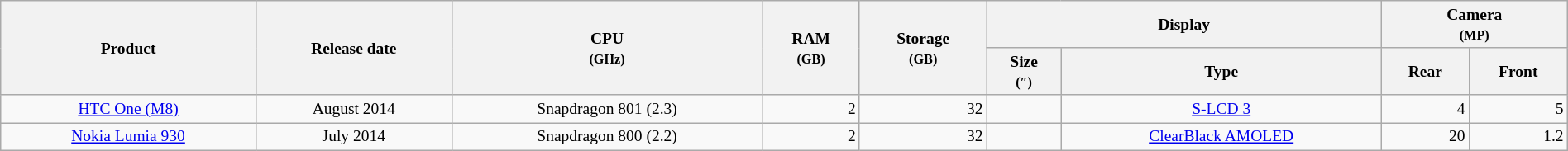<table class="wikitable sortable" style="font-size: small; text-align: center; width: 100%;">
<tr>
<th rowspan="2">Product</th>
<th rowspan="2">Release date</th>
<th rowspan="2">CPU <br><small>(GHz)</small></th>
<th rowspan="2">RAM<br><small>(GB)</small></th>
<th rowspan="2">Storage<br><small>(GB)</small></th>
<th colspan="2">Display</th>
<th colspan="2">Camera<br><small>(MP)</small></th>
</tr>
<tr>
<th>Size<br><small>(″)</small></th>
<th>Type</th>
<th>Rear</th>
<th>Front</th>
</tr>
<tr>
<td><a href='#'>HTC One (M8)</a></td>
<td>August 2014</td>
<td>Snapdragon 801 (2.3)</td>
<td style="text-align:right;">2</td>
<td style="text-align:right;">32</td>
<td style="text-align:right;"></td>
<td><a href='#'>S-LCD 3</a></td>
<td style="text-align:right;">4</td>
<td style="text-align:right;">5</td>
</tr>
<tr>
<td><a href='#'>Nokia Lumia 930</a></td>
<td>July 2014</td>
<td>Snapdragon 800 (2.2)</td>
<td style="text-align:right;">2</td>
<td style="text-align:right;">32</td>
<td style="text-align:right;"></td>
<td><a href='#'>ClearBlack AMOLED</a></td>
<td style="text-align:right;">20</td>
<td style="text-align:right;">1.2</td>
</tr>
</table>
